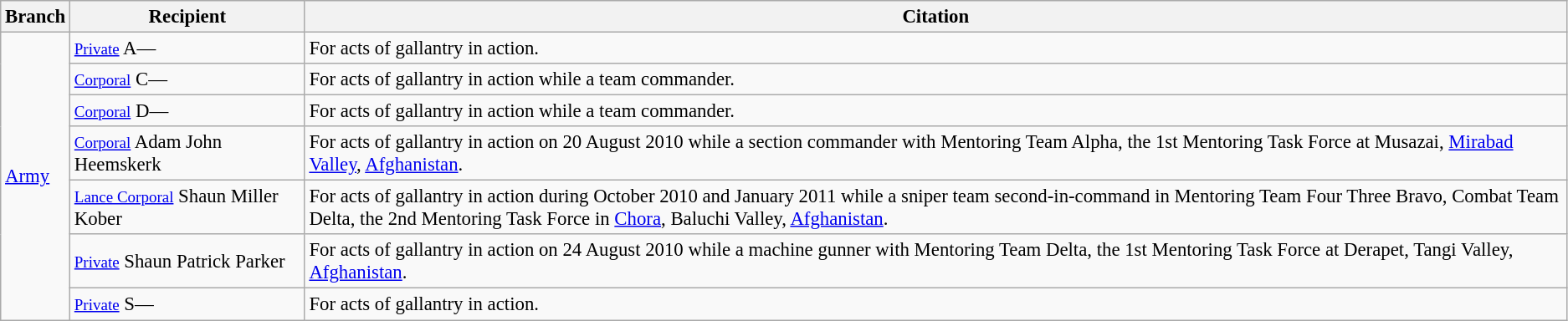<table class="wikitable" style="font-size:95%;">
<tr>
<th>Branch</th>
<th scope="col" width="180">Recipient</th>
<th>Citation</th>
</tr>
<tr>
<td rowspan="7"><a href='#'>Army</a></td>
<td><small><a href='#'>Private</a></small> A—</td>
<td>For acts of gallantry in action.</td>
</tr>
<tr>
<td><small><a href='#'>Corporal</a></small> C—</td>
<td>For acts of gallantry in action while a team commander.</td>
</tr>
<tr>
<td><small><a href='#'>Corporal</a></small> D—</td>
<td>For acts of gallantry in action while a team commander.</td>
</tr>
<tr>
<td><small><a href='#'>Corporal</a></small> Adam John Heemskerk</td>
<td>For acts of gallantry in action on 20 August 2010 while a section commander with Mentoring Team Alpha, the 1st Mentoring Task Force at Musazai, <a href='#'>Mirabad Valley</a>, <a href='#'>Afghanistan</a>.</td>
</tr>
<tr>
<td><small><a href='#'>Lance Corporal</a></small> Shaun Miller Kober</td>
<td>For acts of gallantry in action during October 2010 and January 2011 while a sniper team second-in-command in Mentoring Team Four Three Bravo, Combat Team Delta, the 2nd Mentoring Task Force in <a href='#'>Chora</a>, Baluchi Valley, <a href='#'>Afghanistan</a>.</td>
</tr>
<tr>
<td><small><a href='#'>Private</a></small> Shaun Patrick Parker</td>
<td>For acts of gallantry in action on 24 August 2010 while a machine gunner with Mentoring Team Delta, the 1st Mentoring Task Force at Derapet, Tangi Valley, <a href='#'>Afghanistan</a>.</td>
</tr>
<tr>
<td><small><a href='#'>Private</a></small> S—</td>
<td>For acts of gallantry in action.</td>
</tr>
</table>
